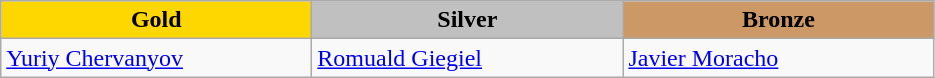<table class="wikitable" style="text-align:left">
<tr align="center">
<td width=200 bgcolor=gold><strong>Gold</strong></td>
<td width=200 bgcolor=silver><strong>Silver</strong></td>
<td width=200 bgcolor=CC9966><strong>Bronze</strong></td>
</tr>
<tr>
<td><a href='#'>Yuriy Chervanyov</a><br><em></em></td>
<td><a href='#'>Romuald Giegiel</a><br><em></em></td>
<td><a href='#'>Javier Moracho</a><br><em></em></td>
</tr>
</table>
